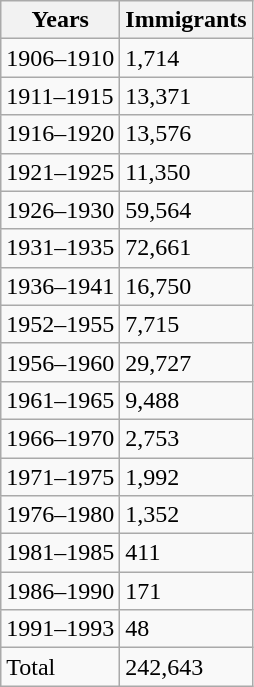<table class="wikitable">
<tr>
<th>Years</th>
<th>Immigrants</th>
</tr>
<tr>
<td>1906–1910</td>
<td>1,714</td>
</tr>
<tr>
<td>1911–1915</td>
<td>13,371</td>
</tr>
<tr>
<td>1916–1920</td>
<td>13,576</td>
</tr>
<tr>
<td>1921–1925</td>
<td>11,350</td>
</tr>
<tr>
<td>1926–1930</td>
<td>59,564</td>
</tr>
<tr>
<td>1931–1935</td>
<td>72,661</td>
</tr>
<tr>
<td>1936–1941</td>
<td>16,750</td>
</tr>
<tr>
<td>1952–1955</td>
<td>7,715</td>
</tr>
<tr>
<td>1956–1960</td>
<td>29,727</td>
</tr>
<tr>
<td>1961–1965</td>
<td>9,488</td>
</tr>
<tr>
<td>1966–1970</td>
<td>2,753</td>
</tr>
<tr>
<td>1971–1975</td>
<td>1,992</td>
</tr>
<tr>
<td>1976–1980</td>
<td>1,352</td>
</tr>
<tr>
<td>1981–1985</td>
<td>411</td>
</tr>
<tr>
<td>1986–1990</td>
<td>171</td>
</tr>
<tr>
<td>1991–1993</td>
<td>48</td>
</tr>
<tr>
<td>Total</td>
<td>242,643</td>
</tr>
</table>
